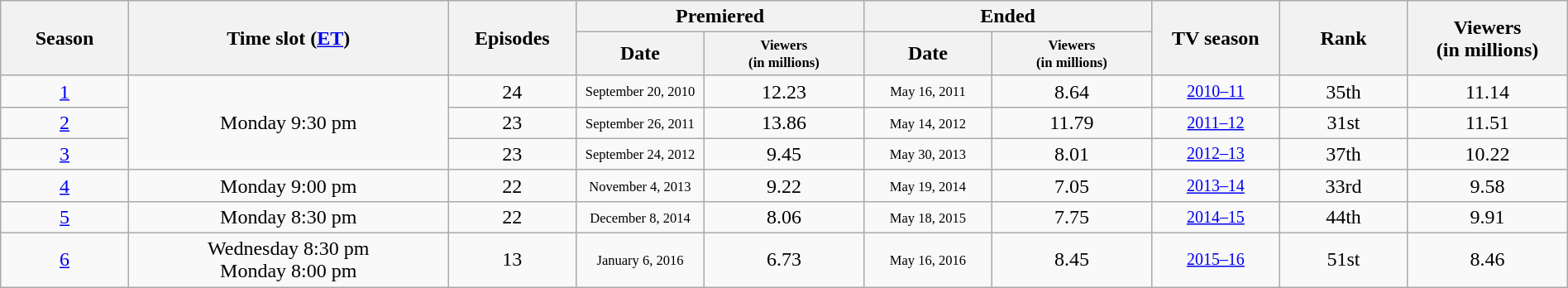<table class="wikitable" style="text-align:center; width:100%;">
<tr>
<th style="width:8%;" rowspan="2">Season</th>
<th style="width:20%;" rowspan="2">Time slot (<a href='#'>ET</a>)</th>
<th style="width:8%;" rowspan="2">Episodes</th>
<th colspan=2>Premiered</th>
<th colspan=2>Ended</th>
<th style="width:8%;" rowspan="2">TV season</th>
<th style="width:8%;" rowspan="2">Rank</th>
<th style="width:10%;" rowspan="2">Viewers<br>(in millions)</th>
</tr>
<tr>
<th style="width:8%;">Date</th>
<th span style="width:10%; font-size:smaller; line-height:100%;"><small>Viewers<br>(in millions)</small></th>
<th style="width:8%;">Date</th>
<th span style="width:10%; font-size:smaller; line-height:100%;"><small>Viewers<br>(in millions)</small></th>
</tr>
<tr>
<td><a href='#'>1</a></td>
<td rowspan="3" style="text-align: center;">Monday 9:30 pm</td>
<td>24</td>
<td style="font-size:11px;line-height:110%; text-align: center;">September 20, 2010</td>
<td>12.23</td>
<td style="font-size:11px;line-height:110%; text-align: center;">May 16, 2011</td>
<td>8.64</td>
<td style="font-size:smaller"><a href='#'>2010–11</a></td>
<td>35th</td>
<td>11.14</td>
</tr>
<tr>
<td><a href='#'>2</a></td>
<td>23</td>
<td style="font-size:11px;line-height:110%; text-align: center;">September 26, 2011</td>
<td>13.86</td>
<td style="font-size:11px;line-height:110%; text-align: center;">May 14, 2012</td>
<td>11.79</td>
<td style="font-size:smaller"><a href='#'>2011–12</a></td>
<td>31st</td>
<td>11.51</td>
</tr>
<tr>
<td><a href='#'>3</a></td>
<td>23</td>
<td style="font-size:11px;line-height:110%; text-align: center;">September 24, 2012</td>
<td>9.45</td>
<td style="font-size:11px;line-height:110%; text-align: center;">May 30, 2013</td>
<td>8.01</td>
<td style="font-size:smaller"><a href='#'>2012–13</a></td>
<td>37th</td>
<td>10.22</td>
</tr>
<tr>
<td><a href='#'>4</a></td>
<td style="text-align: center;">Monday 9:00 pm</td>
<td>22</td>
<td style="font-size:11px;line-height:110%; text-align: center;">November 4, 2013</td>
<td>9.22</td>
<td style="font-size:11px;line-height:110%; text-align: center;">May 19, 2014</td>
<td>7.05</td>
<td style="font-size:smaller"><a href='#'>2013–14</a></td>
<td>33rd</td>
<td>9.58</td>
</tr>
<tr>
<td><a href='#'>5</a></td>
<td style="text-align: center;">Monday 8:30 pm</td>
<td>22</td>
<td style="font-size:11px;line-height:110%; text-align: center;">December 8, 2014</td>
<td>8.06</td>
<td style="font-size:11px;line-height:110%; text-align: center;">May 18, 2015</td>
<td>7.75</td>
<td style="font-size:smaller"><a href='#'>2014–15</a></td>
<td>44th</td>
<td>9.91</td>
</tr>
<tr>
<td><a href='#'>6</a></td>
<td style="text-align: center;">Wednesday 8:30 pm  <br> Monday 8:00 pm </td>
<td>13</td>
<td style="font-size:11px;line-height:110%; text-align: center;">January 6, 2016</td>
<td>6.73</td>
<td style="font-size:11px;line-height:110%; text-align: center;">May 16, 2016</td>
<td>8.45</td>
<td style="font-size:smaller"><a href='#'>2015–16</a></td>
<td>51st</td>
<td>8.46</td>
</tr>
</table>
